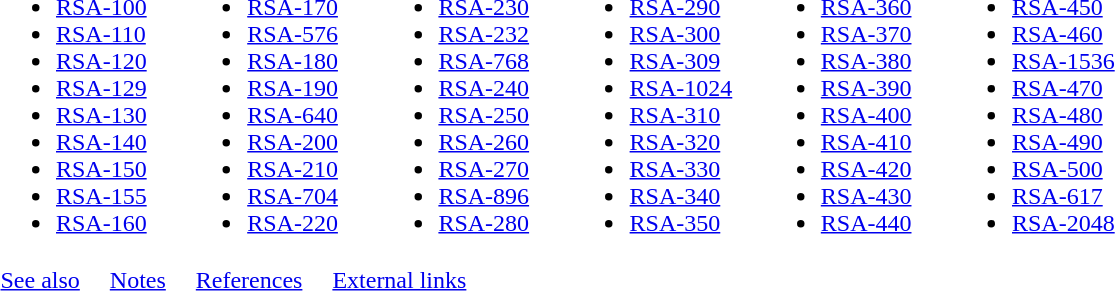<table id="toc" class="toc" summary="Contents">
<tr>
<th colspan="6"></th>
</tr>
<tr>
<td style="width:16%; vertical-align:top; padding-left: 6px; padding-right:6px"><br><ul><li><a href='#'>RSA-100</a></li><li><a href='#'>RSA-110</a></li><li><a href='#'>RSA-120</a></li><li><a href='#'>RSA-129</a></li><li><a href='#'>RSA-130</a></li><li><a href='#'>RSA-140</a></li><li><a href='#'>RSA-150</a></li><li><a href='#'>RSA-155</a></li><li><a href='#'>RSA-160</a></li></ul></td>
<td style="width:16%; vertical-align:top; padding-left: 6px; padding-right:6px"><br><ul><li><a href='#'>RSA-170</a></li><li><a href='#'>RSA-576</a></li><li><a href='#'>RSA-180</a></li><li><a href='#'>RSA-190</a></li><li><a href='#'>RSA-640</a></li><li><a href='#'>RSA-200</a></li><li><a href='#'>RSA-210</a></li><li><a href='#'>RSA-704</a></li><li><a href='#'>RSA-220</a></li></ul></td>
<td style="width:16%; vertical-align:top; padding-left: 6px; padding-right:6px"><br><ul><li><a href='#'>RSA-230</a></li><li><a href='#'>RSA-232</a></li><li><a href='#'>RSA-768</a></li><li><a href='#'>RSA-240</a></li><li><a href='#'>RSA-250</a></li><li><a href='#'>RSA-260</a></li><li><a href='#'>RSA-270</a></li><li><a href='#'>RSA-896</a></li><li><a href='#'>RSA-280</a></li></ul></td>
<td style="width:16%; vertical-align:top; padding-left: 6px; padding-right:6px"><br><ul><li><a href='#'>RSA-290</a></li><li><a href='#'>RSA-300</a></li><li><a href='#'>RSA-309</a></li><li><a href='#'>RSA-1024</a></li><li><a href='#'>RSA-310</a></li><li><a href='#'>RSA-320</a></li><li><a href='#'>RSA-330</a></li><li><a href='#'>RSA-340</a></li><li><a href='#'>RSA-350</a></li></ul></td>
<td style="width:16%; vertical-align:top; padding-left: 6px; padding-right:6px"><br><ul><li><a href='#'>RSA-360</a></li><li><a href='#'>RSA-370</a></li><li><a href='#'>RSA-380</a></li><li><a href='#'>RSA-390</a></li><li><a href='#'>RSA-400</a></li><li><a href='#'>RSA-410</a></li><li><a href='#'>RSA-420</a></li><li><a href='#'>RSA-430</a></li><li><a href='#'>RSA-440</a></li></ul></td>
<td style="width:16%; vertical-align:top; padding-left: 6px; padding-right:6px"><br><ul><li><a href='#'>RSA-450</a></li><li><a href='#'>RSA-460</a></li><li><a href='#'>RSA-1536</a></li><li><a href='#'>RSA-470</a></li><li><a href='#'>RSA-480</a></li><li><a href='#'>RSA-490</a></li><li><a href='#'>RSA-500</a></li><li><a href='#'>RSA-617</a></li><li><a href='#'>RSA-2048</a></li></ul></td>
</tr>
<tr>
<td colspan="6">  <a href='#'>See also</a>     <a href='#'>Notes</a>     <a href='#'>References</a>     <a href='#'>External links</a><br></td>
</tr>
</table>
